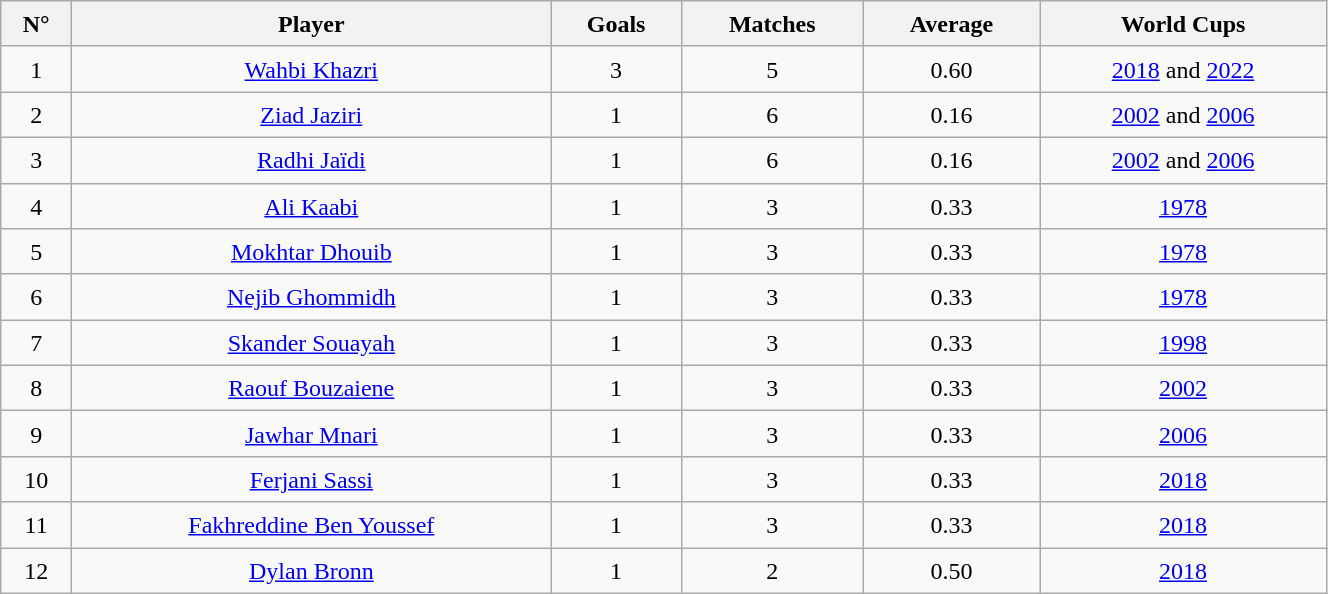<table class="wikitable alternance" width="70%" style="font-size:100%; text-align:center; line-height:23px;">
<tr>
<th>N°</th>
<th>Player</th>
<th>Goals</th>
<th>Matches</th>
<th>Average</th>
<th>World Cups</th>
</tr>
<tr>
<td>1</td>
<td><a href='#'>Wahbi Khazri</a></td>
<td>3</td>
<td>5</td>
<td>0.60</td>
<td><a href='#'>2018</a> and <a href='#'>2022</a></td>
</tr>
<tr>
<td>2</td>
<td><a href='#'>Ziad Jaziri</a></td>
<td>1</td>
<td>6</td>
<td>0.16</td>
<td><a href='#'>2002</a> and <a href='#'>2006</a></td>
</tr>
<tr>
<td>3</td>
<td><a href='#'>Radhi Jaïdi</a></td>
<td>1</td>
<td>6</td>
<td>0.16</td>
<td><a href='#'>2002</a> and <a href='#'>2006</a></td>
</tr>
<tr>
<td>4</td>
<td><a href='#'>Ali Kaabi</a></td>
<td>1</td>
<td>3</td>
<td>0.33</td>
<td><a href='#'>1978</a></td>
</tr>
<tr>
<td>5</td>
<td><a href='#'>Mokhtar Dhouib</a></td>
<td>1</td>
<td>3</td>
<td>0.33</td>
<td><a href='#'>1978</a></td>
</tr>
<tr>
<td>6</td>
<td><a href='#'>Nejib Ghommidh</a></td>
<td>1</td>
<td>3</td>
<td>0.33</td>
<td><a href='#'>1978</a></td>
</tr>
<tr>
<td>7</td>
<td><a href='#'>Skander Souayah</a></td>
<td>1</td>
<td>3</td>
<td>0.33</td>
<td><a href='#'>1998</a></td>
</tr>
<tr>
<td>8</td>
<td><a href='#'>Raouf Bouzaiene</a></td>
<td>1</td>
<td>3</td>
<td>0.33</td>
<td><a href='#'>2002</a></td>
</tr>
<tr>
<td>9</td>
<td><a href='#'>Jawhar Mnari</a></td>
<td>1</td>
<td>3</td>
<td>0.33</td>
<td><a href='#'>2006</a></td>
</tr>
<tr>
<td>10</td>
<td><a href='#'>Ferjani Sassi</a></td>
<td>1</td>
<td>3</td>
<td>0.33</td>
<td><a href='#'>2018</a></td>
</tr>
<tr>
<td>11</td>
<td><a href='#'>Fakhreddine Ben Youssef</a></td>
<td>1</td>
<td>3</td>
<td>0.33</td>
<td><a href='#'>2018</a></td>
</tr>
<tr>
<td>12</td>
<td><a href='#'>Dylan Bronn</a></td>
<td>1</td>
<td>2</td>
<td>0.50</td>
<td><a href='#'>2018</a></td>
</tr>
</table>
